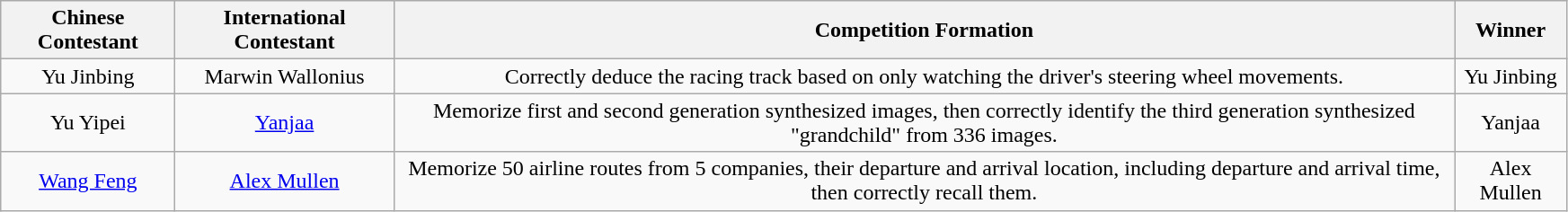<table class="wikitable" style="width:92%; text-align:center">
<tr>
<th>Chinese Contestant</th>
<th>International Contestant</th>
<th>Competition Formation</th>
<th>Winner</th>
</tr>
<tr>
<td>Yu Jinbing</td>
<td>Marwin Wallonius</td>
<td>Correctly deduce the racing track based on only watching the driver's steering wheel movements.</td>
<td>Yu Jinbing</td>
</tr>
<tr>
<td>Yu Yipei</td>
<td><a href='#'>Yanjaa</a></td>
<td>Memorize first and second generation synthesized images, then correctly identify the third generation synthesized "grandchild" from 336 images.</td>
<td>Yanjaa</td>
</tr>
<tr>
<td><a href='#'>Wang Feng</a></td>
<td><a href='#'>Alex Mullen</a></td>
<td>Memorize 50 airline routes from 5 companies, their departure and arrival location, including departure and arrival time, then correctly recall them.</td>
<td>Alex Mullen</td>
</tr>
</table>
